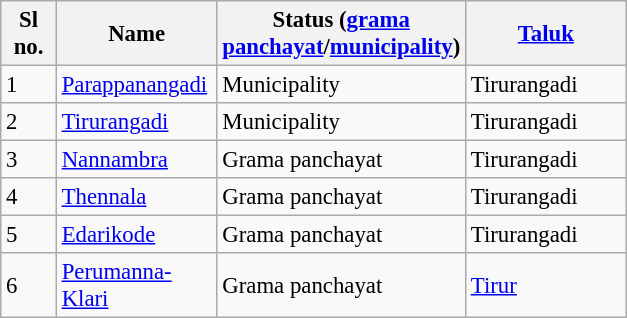<table class="wikitable sortable" style="font-size: 95%;">
<tr>
<th width="30px">Sl no.</th>
<th width="100px">Name</th>
<th width="130px">Status (<a href='#'>grama panchayat</a>/<a href='#'>municipality</a>)</th>
<th width="100px"><a href='#'>Taluk</a></th>
</tr>
<tr>
<td>1</td>
<td><a href='#'>Parappanangadi</a></td>
<td>Municipality</td>
<td>Tirurangadi</td>
</tr>
<tr>
<td>2</td>
<td><a href='#'>Tirurangadi</a></td>
<td>Municipality</td>
<td>Tirurangadi</td>
</tr>
<tr>
<td>3</td>
<td><a href='#'>Nannambra</a></td>
<td>Grama panchayat</td>
<td>Tirurangadi</td>
</tr>
<tr>
<td>4</td>
<td><a href='#'>Thennala</a></td>
<td>Grama panchayat</td>
<td>Tirurangadi</td>
</tr>
<tr>
<td>5</td>
<td><a href='#'>Edarikode</a></td>
<td>Grama panchayat</td>
<td>Tirurangadi</td>
</tr>
<tr>
<td>6</td>
<td><a href='#'>Perumanna-Klari</a></td>
<td>Grama panchayat</td>
<td><a href='#'>Tirur</a></td>
</tr>
</table>
